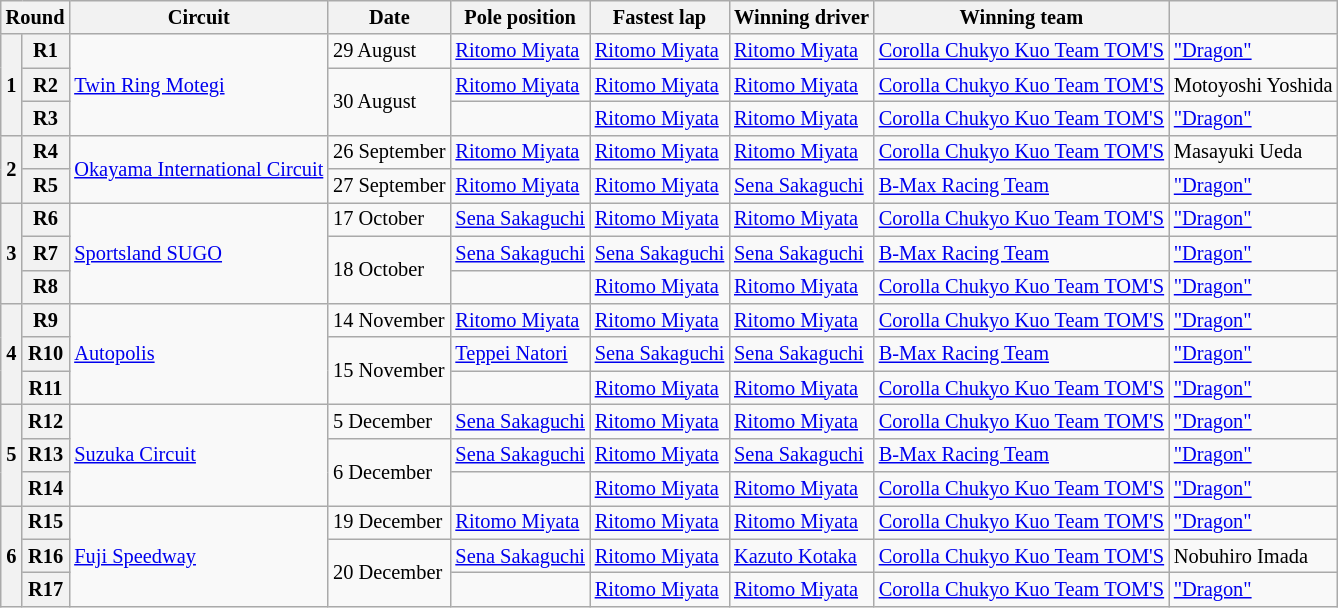<table class="wikitable" style="font-size: 85%;">
<tr>
<th colspan=2>Round</th>
<th>Circuit</th>
<th>Date</th>
<th>Pole position</th>
<th>Fastest lap</th>
<th>Winning driver</th>
<th>Winning team</th>
<th></th>
</tr>
<tr>
<th rowspan=3>1</th>
<th>R1</th>
<td rowspan=3><a href='#'>Twin Ring Motegi</a></td>
<td>29 August</td>
<td> <a href='#'>Ritomo Miyata</a></td>
<td> <a href='#'>Ritomo Miyata</a></td>
<td> <a href='#'>Ritomo Miyata</a></td>
<td nowrap><a href='#'>Corolla Chukyo Kuo Team TOM'S</a></td>
<td> <a href='#'>"Dragon"</a></td>
</tr>
<tr>
<th>R2</th>
<td rowspan=2>30 August</td>
<td> <a href='#'>Ritomo Miyata</a></td>
<td> <a href='#'>Ritomo Miyata</a></td>
<td> <a href='#'>Ritomo Miyata</a></td>
<td><a href='#'>Corolla Chukyo Kuo Team TOM'S</a></td>
<td nowrap> Motoyoshi Yoshida</td>
</tr>
<tr>
<th>R3</th>
<td></td>
<td> <a href='#'>Ritomo Miyata</a></td>
<td> <a href='#'>Ritomo Miyata</a></td>
<td><a href='#'>Corolla Chukyo Kuo Team TOM'S</a></td>
<td> <a href='#'>"Dragon"</a></td>
</tr>
<tr>
<th rowspan=2>2</th>
<th>R4</th>
<td rowspan=2 nowrap><a href='#'>Okayama International Circuit</a></td>
<td nowrap>26 September</td>
<td> <a href='#'>Ritomo Miyata</a></td>
<td> <a href='#'>Ritomo Miyata</a></td>
<td> <a href='#'>Ritomo Miyata</a></td>
<td><a href='#'>Corolla Chukyo Kuo Team TOM'S</a></td>
<td> Masayuki Ueda</td>
</tr>
<tr>
<th>R5</th>
<td>27 September</td>
<td> <a href='#'>Ritomo Miyata</a></td>
<td> <a href='#'>Ritomo Miyata</a></td>
<td> <a href='#'>Sena Sakaguchi</a></td>
<td><a href='#'>B-Max Racing Team</a></td>
<td> <a href='#'>"Dragon"</a></td>
</tr>
<tr>
<th rowspan=3>3</th>
<th>R6</th>
<td rowspan=3><a href='#'>Sportsland SUGO</a></td>
<td>17 October</td>
<td> <a href='#'>Sena Sakaguchi</a></td>
<td> <a href='#'>Ritomo Miyata</a></td>
<td> <a href='#'>Ritomo Miyata</a></td>
<td><a href='#'>Corolla Chukyo Kuo Team TOM'S</a></td>
<td> <a href='#'>"Dragon"</a></td>
</tr>
<tr>
<th>R7</th>
<td rowspan=2>18 October</td>
<td nowrap> <a href='#'>Sena Sakaguchi</a></td>
<td nowrap> <a href='#'>Sena Sakaguchi</a></td>
<td nowrap> <a href='#'>Sena Sakaguchi</a></td>
<td><a href='#'>B-Max Racing Team</a></td>
<td> <a href='#'>"Dragon"</a></td>
</tr>
<tr>
<th>R8</th>
<td></td>
<td> <a href='#'>Ritomo Miyata</a></td>
<td> <a href='#'>Ritomo Miyata</a></td>
<td><a href='#'>Corolla Chukyo Kuo Team TOM'S</a></td>
<td> <a href='#'>"Dragon"</a></td>
</tr>
<tr>
<th rowspan=3>4</th>
<th>R9</th>
<td rowspan=3><a href='#'>Autopolis</a></td>
<td>14 November</td>
<td> <a href='#'>Ritomo Miyata</a></td>
<td> <a href='#'>Ritomo Miyata</a></td>
<td> <a href='#'>Ritomo Miyata</a></td>
<td><a href='#'>Corolla Chukyo Kuo Team TOM'S</a></td>
<td> <a href='#'>"Dragon"</a></td>
</tr>
<tr>
<th>R10</th>
<td rowspan="2">15 November</td>
<td> <a href='#'>Teppei Natori</a></td>
<td> <a href='#'>Sena Sakaguchi</a></td>
<td> <a href='#'>Sena Sakaguchi</a></td>
<td><a href='#'>B-Max Racing Team</a></td>
<td> <a href='#'>"Dragon"</a></td>
</tr>
<tr>
<th>R11</th>
<td></td>
<td> <a href='#'>Ritomo Miyata</a></td>
<td> <a href='#'>Ritomo Miyata</a></td>
<td><a href='#'>Corolla Chukyo Kuo Team TOM'S</a></td>
<td> <a href='#'>"Dragon"</a></td>
</tr>
<tr>
<th rowspan=3>5</th>
<th>R12</th>
<td rowspan=3><a href='#'>Suzuka Circuit</a></td>
<td>5 December</td>
<td> <a href='#'>Sena Sakaguchi</a></td>
<td> <a href='#'>Ritomo Miyata</a></td>
<td> <a href='#'>Ritomo Miyata</a></td>
<td><a href='#'>Corolla Chukyo Kuo Team TOM'S</a></td>
<td> <a href='#'>"Dragon"</a></td>
</tr>
<tr>
<th>R13</th>
<td rowspan=2>6 December</td>
<td> <a href='#'>Sena Sakaguchi</a></td>
<td> <a href='#'>Ritomo Miyata</a></td>
<td> <a href='#'>Sena Sakaguchi</a></td>
<td><a href='#'>B-Max Racing Team</a></td>
<td> <a href='#'>"Dragon"</a></td>
</tr>
<tr>
<th>R14</th>
<td></td>
<td> <a href='#'>Ritomo Miyata</a></td>
<td> <a href='#'>Ritomo Miyata</a></td>
<td><a href='#'>Corolla Chukyo Kuo Team TOM'S</a></td>
<td> <a href='#'>"Dragon"</a></td>
</tr>
<tr>
<th rowspan=3>6</th>
<th>R15</th>
<td rowspan=3><a href='#'>Fuji Speedway</a></td>
<td>19 December</td>
<td> <a href='#'>Ritomo Miyata</a></td>
<td> <a href='#'>Ritomo Miyata</a></td>
<td> <a href='#'>Ritomo Miyata</a></td>
<td><a href='#'>Corolla Chukyo Kuo Team TOM'S</a></td>
<td> <a href='#'>"Dragon"</a></td>
</tr>
<tr>
<th>R16</th>
<td rowspan=2>20 December</td>
<td> <a href='#'>Sena Sakaguchi</a></td>
<td> <a href='#'>Ritomo Miyata</a></td>
<td> <a href='#'>Kazuto Kotaka</a></td>
<td><a href='#'>Corolla Chukyo Kuo Team TOM'S</a></td>
<td> Nobuhiro Imada</td>
</tr>
<tr>
<th>R17</th>
<td></td>
<td> <a href='#'>Ritomo Miyata</a></td>
<td> <a href='#'>Ritomo Miyata</a></td>
<td><a href='#'>Corolla Chukyo Kuo Team TOM'S</a></td>
<td> <a href='#'>"Dragon"</a></td>
</tr>
</table>
